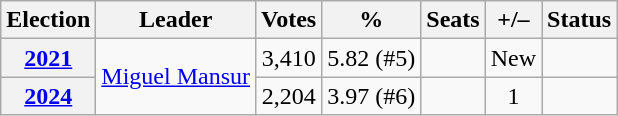<table class=wikitable style=text-align:center>
<tr>
<th>Election</th>
<th>Leader</th>
<th>Votes</th>
<th>%</th>
<th>Seats</th>
<th>+/–</th>
<th>Status</th>
</tr>
<tr>
<th><a href='#'>2021</a></th>
<td rowspan=2><a href='#'>Miguel Mansur</a></td>
<td>3,410</td>
<td>5.82 (#5)</td>
<td></td>
<td>New</td>
<td></td>
</tr>
<tr>
<th><a href='#'>2024</a></th>
<td>2,204</td>
<td>3.97 (#6)</td>
<td></td>
<td> 1</td>
<td></td>
</tr>
</table>
